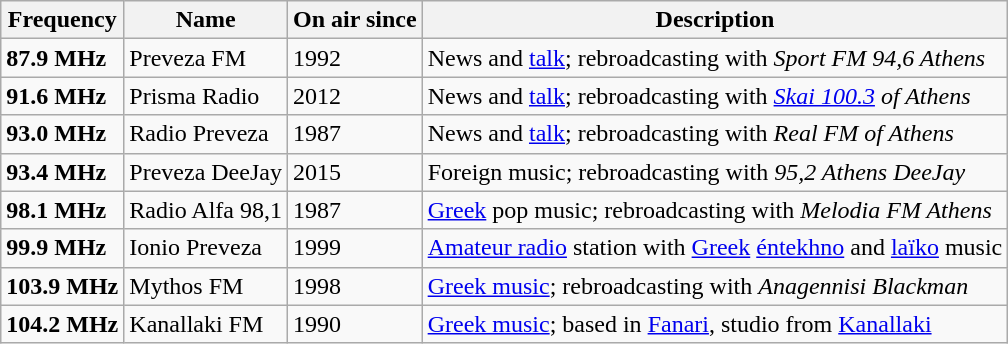<table class="wikitable">
<tr>
<th>Frequency</th>
<th>Name</th>
<th>On air since</th>
<th>Description</th>
</tr>
<tr>
<td><strong>87.9 MHz</strong></td>
<td>Preveza FM</td>
<td>1992</td>
<td>News and <a href='#'>talk</a>; rebroadcasting with <em>Sport FM 94,6 Athens</em></td>
</tr>
<tr>
<td><strong>91.6 MHz</strong></td>
<td>Prisma Radio</td>
<td>2012</td>
<td>News and <a href='#'>talk</a>; rebroadcasting with <em><a href='#'>Skai 100.3</a> of Athens</em></td>
</tr>
<tr>
<td><strong>93.0 MHz</strong></td>
<td>Radio Preveza</td>
<td>1987</td>
<td>News and <a href='#'>talk</a>; rebroadcasting with <em>Real FM of Athens</em></td>
</tr>
<tr>
<td><strong>93.4 MHz</strong></td>
<td>Preveza DeeJay</td>
<td>2015</td>
<td>Foreign music; rebroadcasting with <em>95,2 Athens DeeJay</em></td>
</tr>
<tr>
<td><strong>98.1 MHz</strong></td>
<td>Radio Alfa 98,1</td>
<td>1987</td>
<td><a href='#'>Greek</a> pop music; rebroadcasting with <em>Melodia FM Athens</em></td>
</tr>
<tr>
<td><strong>99.9 MHz</strong></td>
<td>Ionio Preveza</td>
<td>1999</td>
<td><a href='#'>Amateur radio</a> station with <a href='#'>Greek</a> <a href='#'>éntekhno</a> and <a href='#'>laïko</a> music</td>
</tr>
<tr>
<td><strong>103.9 MHz</strong></td>
<td>Mythos FM</td>
<td>1998</td>
<td><a href='#'>Greek music</a>; rebroadcasting with <em>Anagennisi Blackman</em></td>
</tr>
<tr>
<td><strong>104.2 MHz</strong></td>
<td>Kanallaki FM</td>
<td>1990</td>
<td><a href='#'>Greek music</a>; based in <a href='#'>Fanari</a>, studio from <a href='#'>Kanallaki</a></td>
</tr>
</table>
